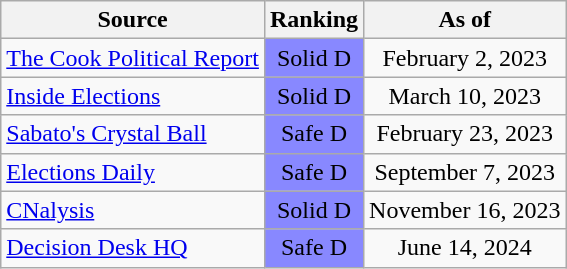<table class="wikitable" style="text-align:center">
<tr>
<th>Source</th>
<th>Ranking</th>
<th>As of</th>
</tr>
<tr>
<td align=left><a href='#'>The Cook Political Report</a></td>
<td style="color:black;background:#88f" data-sort-value=-5>Solid D</td>
<td>February 2, 2023</td>
</tr>
<tr>
<td align=left><a href='#'>Inside Elections</a></td>
<td style="color:black;background:#88f" data-sort-value=-5>Solid D</td>
<td>March 10, 2023</td>
</tr>
<tr>
<td align=left><a href='#'>Sabato's Crystal Ball</a></td>
<td style="color:black;background:#88f" data-sort-value=-4>Safe D</td>
<td>February 23, 2023</td>
</tr>
<tr>
<td align=left><a href='#'>Elections Daily</a></td>
<td style="color:black;background:#88f" data-sort-value=-4>Safe D</td>
<td>September 7, 2023</td>
</tr>
<tr>
<td align=left><a href='#'>CNalysis</a></td>
<td style="color:black;background:#88f" data-sort-value=-5>Solid D</td>
<td>November 16, 2023</td>
</tr>
<tr>
<td align=left><a href='#'>Decision Desk HQ</a></td>
<td style="color:black;background:#88f" data-sort-value=-4>Safe D</td>
<td>June 14, 2024</td>
</tr>
</table>
